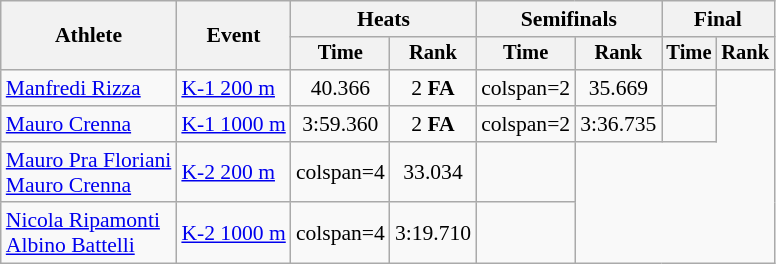<table class=wikitable style="font-size:90%;">
<tr>
<th rowspan=2>Athlete</th>
<th rowspan=2>Event</th>
<th colspan=2>Heats</th>
<th colspan=2>Semifinals</th>
<th colspan=2>Final</th>
</tr>
<tr style="font-size:95%">
<th>Time</th>
<th>Rank</th>
<th>Time</th>
<th>Rank</th>
<th>Time</th>
<th>Rank</th>
</tr>
<tr align=center>
<td align=left><a href='#'>Manfredi Rizza</a></td>
<td align=left><a href='#'>K-1 200 m</a></td>
<td>40.366</td>
<td>2 <strong>FA</strong></td>
<td>colspan=2 </td>
<td>35.669</td>
<td></td>
</tr>
<tr align=center>
<td align=left><a href='#'>Mauro Crenna</a></td>
<td align=left><a href='#'>K-1 1000 m</a></td>
<td>3:59.360</td>
<td>2 <strong>FA</strong></td>
<td>colspan=2 </td>
<td>3:36.735</td>
<td></td>
</tr>
<tr align=center>
<td align=left><a href='#'>Mauro Pra Floriani</a><br><a href='#'>Mauro Crenna</a></td>
<td align=left><a href='#'>K-2 200 m</a></td>
<td>colspan=4 </td>
<td>33.034</td>
<td></td>
</tr>
<tr align=center>
<td align=left><a href='#'>Nicola Ripamonti</a><br><a href='#'>Albino Battelli</a></td>
<td align=left><a href='#'>K-2 1000 m</a></td>
<td>colspan=4 </td>
<td>3:19.710</td>
<td></td>
</tr>
</table>
